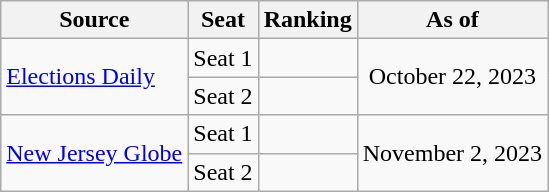<table class="wikitable" style="text-align:center">
<tr>
<th>Source</th>
<th>Seat</th>
<th>Ranking</th>
<th>As of</th>
</tr>
<tr>
<td align=left rowspan="2"><a href='#'>Elections Daily</a></td>
<td>Seat 1</td>
<td></td>
<td rowspan="2">October 22, 2023</td>
</tr>
<tr>
<td>Seat 2</td>
<td></td>
</tr>
<tr>
<td align=left rowspan="2"><a href='#'>New Jersey Globe</a></td>
<td>Seat 1</td>
<td></td>
<td rowspan="2">November 2, 2023</td>
</tr>
<tr>
<td>Seat 2</td>
<td></td>
</tr>
</table>
